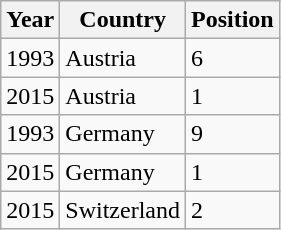<table class="wikitable">
<tr>
<th>Year</th>
<th>Country</th>
<th>Position</th>
</tr>
<tr>
<td>1993</td>
<td>Austria</td>
<td>6</td>
</tr>
<tr>
<td>2015</td>
<td>Austria</td>
<td>1</td>
</tr>
<tr>
<td>1993</td>
<td>Germany</td>
<td>9</td>
</tr>
<tr>
<td>2015</td>
<td>Germany</td>
<td>1</td>
</tr>
<tr>
<td>2015</td>
<td>Switzerland</td>
<td>2</td>
</tr>
</table>
